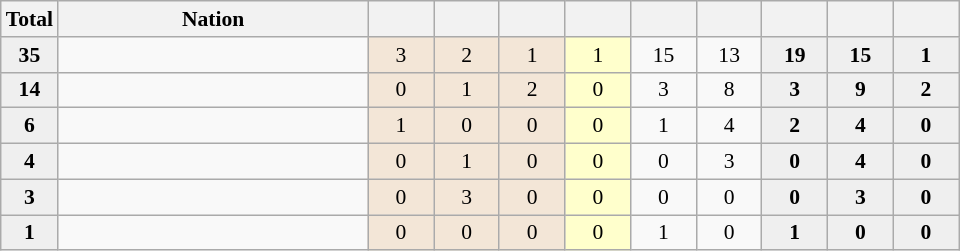<table class="sortable wikitable" style=font-size:90%>
<tr>
<th width=30>Total</th>
<th width=200>Nation</th>
<th width=37 bgcolor=#efefef></th>
<th width=37 bgcolor=#efefef></th>
<th width=37 bgcolor=#efefef></th>
<th width=37 bgcolor=#efefef></th>
<th width=37 bgcolor=#efefef></th>
<th width=37 bgcolor=#efefef></th>
<th width=37 bgcolor=#efefef></th>
<th width=37 bgcolor=#efefef></th>
<th width=37 bgcolor=#efefef></th>
</tr>
<tr align=center>
<td style="background:#efefef;"><strong>35</strong></td>
<td align=left></td>
<td style="background:#f3e6d7;"> 3</td>
<td style="background:#f3e6d7;"> 2</td>
<td style="background:#f3e6d7;"> 1</td>
<td style="background:#ffc;"> 1</td>
<td> 15</td>
<td> 13</td>
<td style="background:#efefef;"><strong>19</strong></td>
<td style="background:#efefef;"><strong>15</strong></td>
<td style="background:#efefef;"><strong>1</strong></td>
</tr>
<tr align=center>
<td style="background:#efefef;"><strong>14</strong></td>
<td align=left></td>
<td style="background:#f3e6d7;"> 0</td>
<td style="background:#f3e6d7;"> 1</td>
<td style="background:#f3e6d7;"> 2</td>
<td style="background:#ffc;"> 0</td>
<td> 3</td>
<td> 8</td>
<td style="background:#efefef;"><strong>3</strong></td>
<td style="background:#efefef;"><strong>9</strong></td>
<td style="background:#efefef;"><strong>2</strong></td>
</tr>
<tr align=center>
<td style="background:#efefef;"><strong>6</strong></td>
<td align=left></td>
<td style="background:#f3e6d7;"> 1</td>
<td style="background:#f3e6d7;"> 0</td>
<td style="background:#f3e6d7;"> 0</td>
<td style="background:#ffc;"> 0</td>
<td> 1</td>
<td> 4</td>
<td style="background:#efefef;"><strong>2</strong></td>
<td style="background:#efefef;"><strong>4</strong></td>
<td style="background:#efefef;"><strong>0</strong></td>
</tr>
<tr align=center>
<td style="background:#efefef;"><strong>4</strong></td>
<td align=left></td>
<td style="background:#f3e6d7;"> 0</td>
<td style="background:#f3e6d7;"> 1</td>
<td style="background:#f3e6d7;"> 0</td>
<td style="background:#ffc;"> 0</td>
<td> 0</td>
<td> 3</td>
<td style="background:#efefef;"><strong>0</strong></td>
<td style="background:#efefef;"><strong>4</strong></td>
<td style="background:#efefef;"><strong>0</strong></td>
</tr>
<tr align=center>
<td style="background:#efefef;"><strong>3</strong></td>
<td align=left></td>
<td style="background:#f3e6d7;"> 0</td>
<td style="background:#f3e6d7;"> 3</td>
<td style="background:#f3e6d7;"> 0</td>
<td style="background:#ffc;"> 0</td>
<td> 0</td>
<td> 0</td>
<td style="background:#efefef;"><strong>0</strong></td>
<td style="background:#efefef;"><strong>3</strong></td>
<td style="background:#efefef;"><strong>0</strong></td>
</tr>
<tr align=center>
<td style="background:#efefef;"><strong>1</strong></td>
<td align=left></td>
<td style="background:#f3e6d7;"> 0</td>
<td style="background:#f3e6d7;"> 0</td>
<td style="background:#f3e6d7;"> 0</td>
<td style="background:#ffc;"> 0</td>
<td> 1</td>
<td> 0</td>
<td style="background:#efefef;"><strong>1</strong></td>
<td style="background:#efefef;"><strong>0</strong></td>
<td style="background:#efefef;"><strong>0</strong></td>
</tr>
</table>
